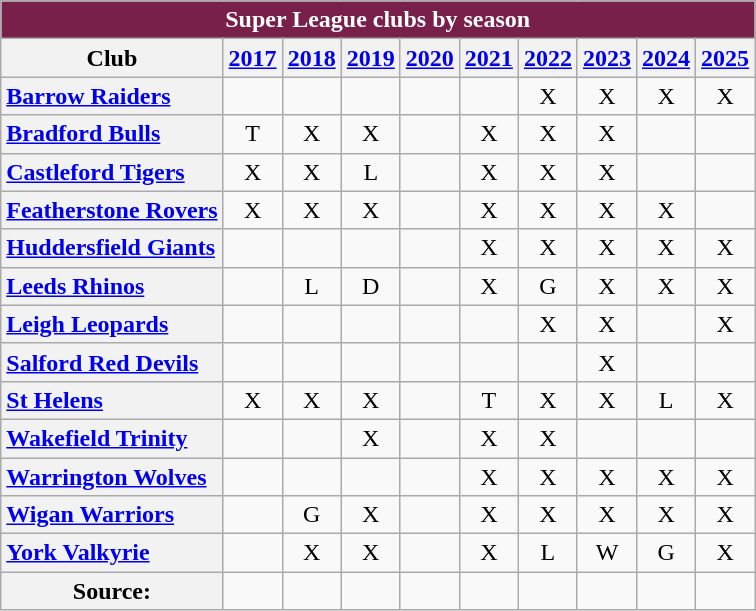<table class="wikitable sortable plainrowheaders" style="text-align:center">
<tr>
<th style="background:#78204A; color:white; text-align:center;" colspan=10">Super League clubs by season</th>
</tr>
<tr>
<th scope="col">Club</th>
<th scope="col"><a href='#'>2017</a></th>
<th scope="col"><a href='#'>2018</a></th>
<th scope="col"><a href='#'>2019</a></th>
<th scope="col"><a href='#'>2020</a></th>
<th scope="col"><a href='#'>2021</a></th>
<th scope="col"><a href='#'>2022</a></th>
<th scope="col"><a href='#'>2023</a></th>
<th scope="col"><a href='#'>2024</a></th>
<th scope="col"><a href='#'>2025</a></th>
</tr>
<tr>
<th scope="row" style="text-align:left"> <a href='#'>Barrow Raiders</a></th>
<td></td>
<td></td>
<td></td>
<td></td>
<td></td>
<td>X</td>
<td>X</td>
<td>X</td>
<td>X</td>
</tr>
<tr>
<th scope="row" style="text-align:left"> <a href='#'>Bradford Bulls</a></th>
<td>T</td>
<td>X</td>
<td>X</td>
<td></td>
<td>X</td>
<td>X</td>
<td>X</td>
<td></td>
<td></td>
</tr>
<tr>
<th scope="row" style="text-align:left"> <a href='#'>Castleford Tigers</a></th>
<td>X</td>
<td>X</td>
<td>L</td>
<td></td>
<td>X</td>
<td>X</td>
<td>X</td>
<td></td>
<td></td>
</tr>
<tr>
<th scope="row" style="text-align:left"> <a href='#'>Featherstone Rovers</a></th>
<td>X</td>
<td>X</td>
<td>X</td>
<td></td>
<td>X</td>
<td>X</td>
<td>X</td>
<td>X</td>
<td></td>
</tr>
<tr>
<th scope="row" style="text-align:left"> <a href='#'>Huddersfield Giants</a></th>
<td></td>
<td></td>
<td></td>
<td></td>
<td>X</td>
<td>X</td>
<td>X</td>
<td>X</td>
<td>X</td>
</tr>
<tr>
<th scope="row" style="text-align:left"> <a href='#'>Leeds Rhinos</a></th>
<td></td>
<td>L</td>
<td>D</td>
<td></td>
<td>X</td>
<td>G</td>
<td>X</td>
<td>X</td>
<td>X</td>
</tr>
<tr>
<th scope="row" style="text-align:left"> <a href='#'>Leigh Leopards</a></th>
<td></td>
<td></td>
<td></td>
<td></td>
<td></td>
<td>X</td>
<td>X</td>
<td></td>
<td>X</td>
</tr>
<tr>
<th scope="row" style="text-align:left"> <a href='#'>Salford Red Devils</a></th>
<td></td>
<td></td>
<td></td>
<td></td>
<td></td>
<td></td>
<td>X</td>
<td></td>
<td></td>
</tr>
<tr>
<th scope="row" style="text-align:left"> <a href='#'>St Helens</a></th>
<td>X</td>
<td>X</td>
<td>X</td>
<td></td>
<td>T</td>
<td>X</td>
<td>X</td>
<td>L</td>
<td>X</td>
</tr>
<tr>
<th scope="row" style="text-align:left"> <a href='#'>Wakefield Trinity</a></th>
<td></td>
<td></td>
<td>X</td>
<td></td>
<td>X</td>
<td>X</td>
<td></td>
<td></td>
<td></td>
</tr>
<tr>
<th scope="row" style="text-align:left"> <a href='#'>Warrington Wolves</a></th>
<td></td>
<td></td>
<td></td>
<td></td>
<td>X</td>
<td>X</td>
<td>X</td>
<td>X</td>
<td>X</td>
</tr>
<tr>
<th scope="row" style="text-align:left"> <a href='#'>Wigan Warriors</a></th>
<td></td>
<td>G</td>
<td>X</td>
<td></td>
<td>X</td>
<td>X</td>
<td>X</td>
<td>X</td>
<td>X</td>
</tr>
<tr>
<th scope="row" style="text-align:left"> <a href='#'>York Valkyrie</a></th>
<td></td>
<td>X</td>
<td>X</td>
<td></td>
<td>X</td>
<td>L</td>
<td>W</td>
<td>G</td>
<td>X</td>
</tr>
<tr class=sortbottom>
<th scope=row>Source:</th>
<td></td>
<td></td>
<td></td>
<td></td>
<td></td>
<td></td>
<td></td>
<td></td>
<td></td>
</tr>
</table>
